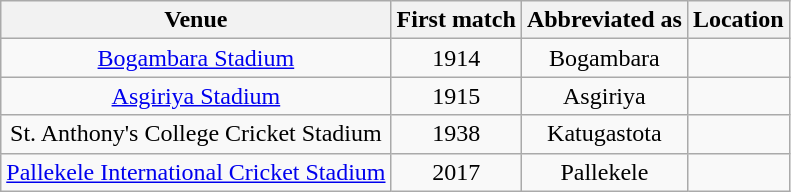<table class="wikitable" style="font-size:100%; text-align:center">
<tr>
<th rowspan=1>Venue</th>
<th rowspan=1>First match</th>
<th rowspan=1>Abbreviated as</th>
<th rowspan=1>Location</th>
</tr>
<tr>
<td><a href='#'>Bogambara Stadium</a></td>
<td>1914</td>
<td>Bogambara</td>
<td></td>
</tr>
<tr>
<td><a href='#'>Asgiriya Stadium</a></td>
<td>1915</td>
<td>Asgiriya</td>
<td></td>
</tr>
<tr>
<td>St. Anthony's College Cricket Stadium</td>
<td>1938</td>
<td>Katugastota</td>
<td></td>
</tr>
<tr>
<td><a href='#'>Pallekele International Cricket Stadium</a></td>
<td>2017</td>
<td>Pallekele</td>
<td></td>
</tr>
</table>
